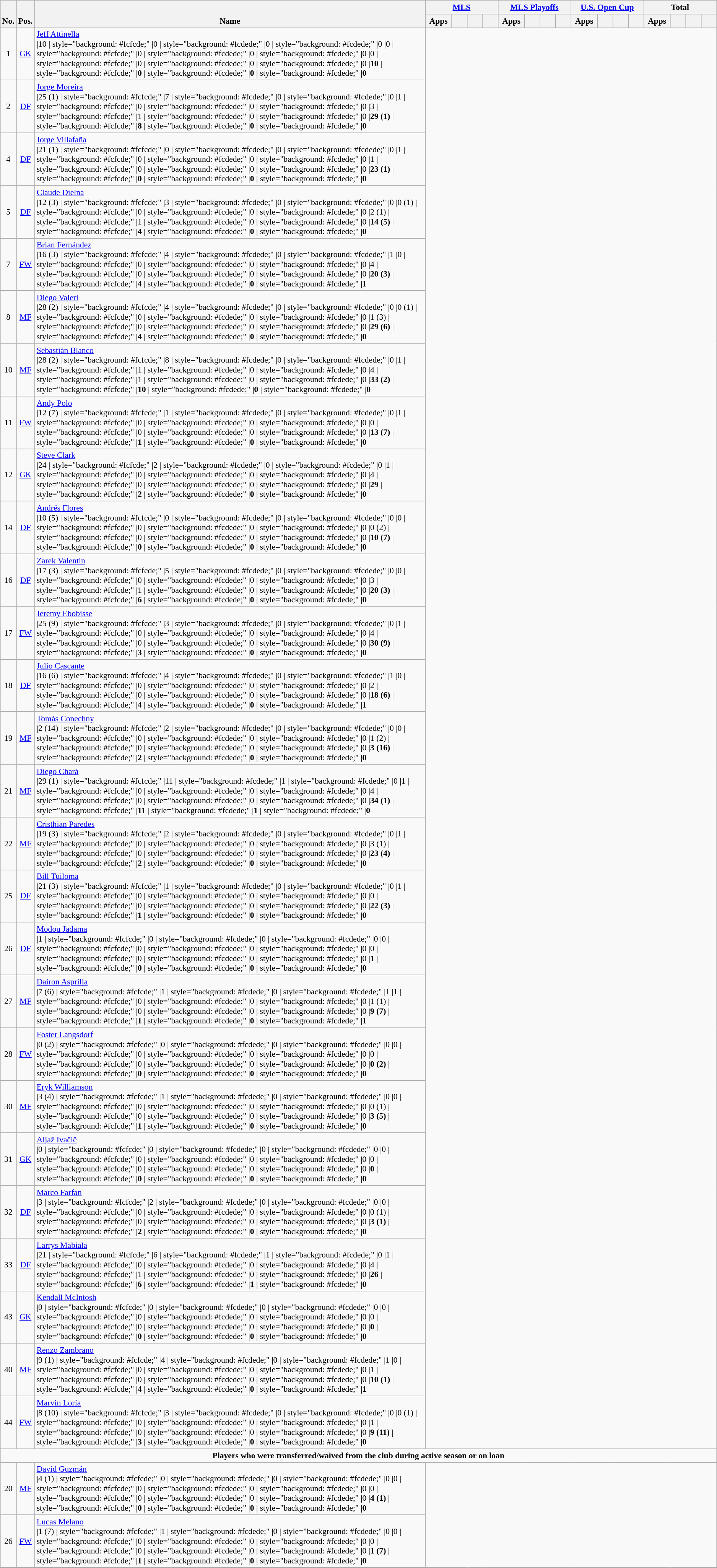<table class="wikitable" style="font-size: 90%; text-align: center;">
<tr>
<th rowspan="2" style="vertical-align:bottom;">No.</th>
<th rowspan="2" style="vertical-align:bottom;">Pos.</th>
<th rowspan="2" style="vertical-align:bottom;">Name</th>
<th colspan="4" style="width:100px;"><a href='#'>MLS</a></th>
<th colspan="4" style="width:100px;"><a href='#'>MLS Playoffs</a></th>
<th colspan="4" style="width:100px;"><a href='#'>U.S. Open Cup</a></th>
<th colspan="4" style="width:100px;">Total</th>
</tr>
<tr>
<th style="width:40px;">Apps</th>
<th style="width:20px;"></th>
<th style="width:20px;"></th>
<th style="width:20px;"></th>
<th style="width:40px;">Apps</th>
<th style="width:20px;"></th>
<th style="width:20px;"></th>
<th style="width:20px;"></th>
<th style="width:40px;">Apps</th>
<th style="width:20px;"></th>
<th style="width:20px;"></th>
<th style="width:20px;"></th>
<th style="width:40px;">Apps</th>
<th style="width:20px;"></th>
<th style="width:20px;"></th>
<th style="width:20px;"></th>
</tr>
<tr>
<td>1</td>
<td><a href='#'>GK</a></td>
<td align="left"> <a href='#'>Jeff Attinella</a><br>                                        |10
 | style="background: #fcfcde;"      |0
 | style="background: #fcdede;"     |0
    | style="background: #fcdede;"      |0
                                      |0
 | style="background: #fcfcde;"   |0
 | style="background: #fcdede;" |0
 | style="background: #fcdede;"      |0
                                       |0
 | style="background: #fcfcde;"     |0
 | style="background: #fcdede;"    |0
 | style="background: #fcdede;"        |0
                                      |<strong>10</strong>
 | style="background: #fcfcde;"    |<strong>0</strong>
 | style="background: #fcdede;"   |<strong>0</strong>
 | style="background: #fcdede;"       |<strong>0</strong></td>
</tr>
<tr>
<td>2</td>
<td><a href='#'>DF</a></td>
<td align="left"> <a href='#'>Jorge Moreira</a><br>                                        |25 (1)
 | style="background: #fcfcde;"      |7
 | style="background: #fcdede;"     |0
    | style="background: #fcdede;"      |0
                                      |1
 | style="background: #fcfcde;"   |0
 | style="background: #fcdede;" |0
 | style="background: #fcdede;"      |0
                                       |3
 | style="background: #fcfcde;"     |1
 | style="background: #fcdede;"    |0
 | style="background: #fcdede;"        |0
                                      |<strong>29 (1)</strong>
 | style="background: #fcfcde;"    |<strong>8</strong>
 | style="background: #fcdede;"   |<strong>0</strong>
 | style="background: #fcdede;"       |<strong>0</strong></td>
</tr>
<tr>
<td>4</td>
<td><a href='#'>DF</a></td>
<td align="left"> <a href='#'>Jorge Villafaña</a><br>                                        |21 (1)
 | style="background: #fcfcde;"      |0
 | style="background: #fcdede;"     |0
    | style="background: #fcdede;"      |0
                                      |1
 | style="background: #fcfcde;"   |0
 | style="background: #fcdede;" |0
 | style="background: #fcdede;"      |0
                                       |1
 | style="background: #fcfcde;"     |0
 | style="background: #fcdede;"    |0
 | style="background: #fcdede;"        |0
                                      |<strong>23 (1)</strong>
 | style="background: #fcfcde;"    |<strong>0</strong>
 | style="background: #fcdede;"   |<strong>0</strong>
 | style="background: #fcdede;"       |<strong>0</strong></td>
</tr>
<tr>
<td>5</td>
<td><a href='#'>DF</a></td>
<td align="left"> <a href='#'>Claude Dielna</a><br>                                        |12 (3)
 | style="background: #fcfcde;"      |3
 | style="background: #fcdede;"     |0
    | style="background: #fcdede;"      |0
                                      |0 (1)
 | style="background: #fcfcde;"   |0
 | style="background: #fcdede;" |0
 | style="background: #fcdede;"      |0
                                       |2 (1)
 | style="background: #fcfcde;"     |1
 | style="background: #fcdede;"    |0
 | style="background: #fcdede;"        |0
                                      |<strong>14 (5)</strong>
 | style="background: #fcfcde;"    |<strong>4</strong>
 | style="background: #fcdede;"   |<strong>0</strong>
 | style="background: #fcdede;"       |<strong>0</strong></td>
</tr>
<tr>
<td>7</td>
<td><a href='#'>FW</a></td>
<td align="left"> <a href='#'>Brian Fernández</a><br>                                        |16 (3)
 | style="background: #fcfcde;"      |4
 | style="background: #fcdede;"     |0
    | style="background: #fcdede;"      |1
                                      |0
 | style="background: #fcfcde;"   |0
 | style="background: #fcdede;" |0
 | style="background: #fcdede;"      |0
                                       |4
 | style="background: #fcfcde;"     |0
 | style="background: #fcdede;"    |0
 | style="background: #fcdede;"        |0
                                      |<strong>20 (3)</strong>
 | style="background: #fcfcde;"    |<strong>4</strong>
 | style="background: #fcdede;"   |<strong>0</strong>
 | style="background: #fcdede;"       |<strong>1</strong></td>
</tr>
<tr>
<td>8</td>
<td><a href='#'>MF</a></td>
<td align="left"> <a href='#'>Diego Valeri</a><br>                                        |28 (2)
 | style="background: #fcfcde;"      |4
 | style="background: #fcdede;"     |0
    | style="background: #fcdede;"      |0
                                      |0 (1)
 | style="background: #fcfcde;"   |0
 | style="background: #fcdede;" |0
 | style="background: #fcdede;"      |0
                                       |1 (3)
 | style="background: #fcfcde;"     |0
 | style="background: #fcdede;"    |0
 | style="background: #fcdede;"        |0
                                      |<strong>29 (6)</strong>
 | style="background: #fcfcde;"    |<strong>4</strong>
 | style="background: #fcdede;"   |<strong>0</strong>
 | style="background: #fcdede;"       |<strong>0</strong></td>
</tr>
<tr>
<td>10</td>
<td><a href='#'>MF</a></td>
<td align="left"> <a href='#'>Sebastián Blanco</a><br>                                        |28 (2)
 | style="background: #fcfcde;"      |8
 | style="background: #fcdede;"     |0
    | style="background: #fcdede;"      |0
                                      |1
 | style="background: #fcfcde;"   |1
 | style="background: #fcdede;" |0
 | style="background: #fcdede;"      |0
                                       |4
 | style="background: #fcfcde;"     |1
 | style="background: #fcdede;"    |0
 | style="background: #fcdede;"        |0
                                      |<strong>33 (2)</strong>
 | style="background: #fcfcde;"    |<strong>10</strong>
 | style="background: #fcdede;"   |<strong>0</strong>
 | style="background: #fcdede;"       |<strong>0</strong></td>
</tr>
<tr>
<td>11</td>
<td><a href='#'>FW</a></td>
<td align="left"> <a href='#'>Andy Polo</a><br>                                        |12 (7)
 | style="background: #fcfcde;"      |1
 | style="background: #fcdede;"     |0
    | style="background: #fcdede;"      |0
                                      |1
 | style="background: #fcfcde;"   |0
 | style="background: #fcdede;" |0
 | style="background: #fcdede;"      |0
                                       |0
 | style="background: #fcfcde;"     |0
 | style="background: #fcdede;"    |0
 | style="background: #fcdede;"        |0
                                      |<strong>13 (7)</strong>
 | style="background: #fcfcde;"    |<strong>1</strong>
 | style="background: #fcdede;"   |<strong>0</strong>
 | style="background: #fcdede;"       |<strong>0</strong></td>
</tr>
<tr>
<td>12</td>
<td><a href='#'>GK</a></td>
<td align="left"> <a href='#'>Steve Clark</a><br>                                        |24
 | style="background: #fcfcde;"      |2
 | style="background: #fcdede;"     |0
    | style="background: #fcdede;"      |0
                                      |1
 | style="background: #fcfcde;"   |0
 | style="background: #fcdede;" |0
 | style="background: #fcdede;"      |0
                                       |4
 | style="background: #fcfcde;"     |0
 | style="background: #fcdede;"    |0
 | style="background: #fcdede;"        |0
                                      |<strong>29</strong>
 | style="background: #fcfcde;"    |<strong>2</strong>
 | style="background: #fcdede;"   |<strong>0</strong>
 | style="background: #fcdede;"       |<strong>0</strong></td>
</tr>
<tr>
<td>14</td>
<td><a href='#'>DF</a></td>
<td align="left"> <a href='#'>Andrés Flores</a><br>                                        |10 (5)
 | style="background: #fcfcde;"      |0
 | style="background: #fcdede;"     |0
    | style="background: #fcdede;"      |0
                                      |0
 | style="background: #fcfcde;"   |0
 | style="background: #fcdede;" |0
 | style="background: #fcdede;"      |0
                                       |0 (2)
 | style="background: #fcfcde;"     |0
 | style="background: #fcdede;"    |0
 | style="background: #fcdede;"        |0
                                      |<strong>10 (7)</strong>
 | style="background: #fcfcde;"    |<strong>0</strong>
 | style="background: #fcdede;"   |<strong>0</strong>
 | style="background: #fcdede;"       |<strong>0</strong></td>
</tr>
<tr>
<td>16</td>
<td><a href='#'>DF</a></td>
<td align="left"> <a href='#'>Zarek Valentin</a><br>                                        |17 (3)
 | style="background: #fcfcde;"      |5
 | style="background: #fcdede;"     |0
    | style="background: #fcdede;"      |0
                                      |0
 | style="background: #fcfcde;"   |0
 | style="background: #fcdede;" |0
 | style="background: #fcdede;"      |0
                                       |3
 | style="background: #fcfcde;"     |1
 | style="background: #fcdede;"    |0
 | style="background: #fcdede;"        |0
                                      |<strong>20 (3)</strong>
 | style="background: #fcfcde;"    |<strong>6</strong>
 | style="background: #fcdede;"   |<strong>0</strong>
 | style="background: #fcdede;"       |<strong>0</strong></td>
</tr>
<tr>
<td>17</td>
<td><a href='#'>FW</a></td>
<td align="left"> <a href='#'>Jeremy Ebobisse</a><br>                                        |25 (9)
 | style="background: #fcfcde;"      |3
 | style="background: #fcdede;"     |0
    | style="background: #fcdede;"      |0
                                      |1
 | style="background: #fcfcde;"   |0
 | style="background: #fcdede;" |0
 | style="background: #fcdede;"      |0
                                       |4
 | style="background: #fcfcde;"     |0
 | style="background: #fcdede;"    |0
 | style="background: #fcdede;"        |0
                                      |<strong>30 (9)</strong>
 | style="background: #fcfcde;"    |<strong>3</strong>
 | style="background: #fcdede;"   |<strong>0</strong>
 | style="background: #fcdede;"       |<strong>0</strong></td>
</tr>
<tr>
<td>18</td>
<td><a href='#'>DF</a></td>
<td align="left"> <a href='#'>Julio Cascante</a><br>                                        |16 (6)
 | style="background: #fcfcde;"      |4
 | style="background: #fcdede;"     |0
    | style="background: #fcdede;"      |1
                                      |0
 | style="background: #fcfcde;"   |0
 | style="background: #fcdede;" |0
 | style="background: #fcdede;"      |0
                                       |2
 | style="background: #fcfcde;"     |0
 | style="background: #fcdede;"    |0
 | style="background: #fcdede;"        |0
                                      |<strong>18 (6)</strong>
 | style="background: #fcfcde;"    |<strong>4</strong>
 | style="background: #fcdede;"   |<strong>0</strong>
 | style="background: #fcdede;"       |<strong>1</strong></td>
</tr>
<tr>
<td>19</td>
<td><a href='#'>MF</a></td>
<td align="left"> <a href='#'>Tomás Conechny</a><br>                                        |2 (14)
 | style="background: #fcfcde;"      |2
 | style="background: #fcdede;"     |0
    | style="background: #fcdede;"      |0
                                      |0
 | style="background: #fcfcde;"   |0
 | style="background: #fcdede;" |0
 | style="background: #fcdede;"      |0
                                       |1 (2)
 | style="background: #fcfcde;"     |0
 | style="background: #fcdede;"    |0
 | style="background: #fcdede;"        |0
                                      |<strong>3 (16)</strong>
 | style="background: #fcfcde;"    |<strong>2</strong>
 | style="background: #fcdede;"   |<strong>0</strong>
 | style="background: #fcdede;"       |<strong>0</strong></td>
</tr>
<tr>
<td>21</td>
<td><a href='#'>MF</a></td>
<td align="left"> <a href='#'>Diego Chará</a><br>                                        |29 (1)
 | style="background: #fcfcde;"      |11
 | style="background: #fcdede;"     |1
    | style="background: #fcdede;"      |0
                                      |1
 | style="background: #fcfcde;"   |0
 | style="background: #fcdede;" |0
 | style="background: #fcdede;"      |0
                                       |4
 | style="background: #fcfcde;"     |0
 | style="background: #fcdede;"    |0
 | style="background: #fcdede;"        |0
                                      |<strong>34 (1)</strong>
 | style="background: #fcfcde;"    |<strong>11</strong>
 | style="background: #fcdede;"   |<strong>1</strong>
 | style="background: #fcdede;"       |<strong>0</strong></td>
</tr>
<tr>
<td>22</td>
<td><a href='#'>MF</a></td>
<td align="left"> <a href='#'>Cristhian Paredes</a><br>                                        |19 (3)
 | style="background: #fcfcde;"      |2
 | style="background: #fcdede;"     |0
    | style="background: #fcdede;"      |0
                                      |1
 | style="background: #fcfcde;"   |0
 | style="background: #fcdede;" |0
 | style="background: #fcdede;"      |0
                                       |3 (1)
 | style="background: #fcfcde;"     |0
 | style="background: #fcdede;"    |0
 | style="background: #fcdede;"        |0
                                      |<strong>23 (4)</strong>
 | style="background: #fcfcde;"    |<strong>2</strong>
 | style="background: #fcdede;"   |<strong>0</strong>
 | style="background: #fcdede;"       |<strong>0</strong></td>
</tr>
<tr>
<td>25</td>
<td><a href='#'>DF</a></td>
<td align="left"> <a href='#'>Bill Tuiloma</a><br>                                        |21 (3)
 | style="background: #fcfcde;"      |1
 | style="background: #fcdede;"     |0
    | style="background: #fcdede;"      |0
                                      |1
 | style="background: #fcfcde;"   |0
 | style="background: #fcdede;" |0
 | style="background: #fcdede;"      |0
                                       |0
 | style="background: #fcfcde;"     |0
 | style="background: #fcdede;"    |0
 | style="background: #fcdede;"        |0
                                      |<strong>22 (3)</strong>
 | style="background: #fcfcde;"    |<strong>1</strong>
 | style="background: #fcdede;"   |<strong>0</strong>
 | style="background: #fcdede;"       |<strong>0</strong></td>
</tr>
<tr>
<td>26</td>
<td><a href='#'>DF</a></td>
<td align="left"> <a href='#'>Modou Jadama</a><br>                                        |1
 | style="background: #fcfcde;"      |0
 | style="background: #fcdede;"     |0
    | style="background: #fcdede;"      |0
                                      |0
 | style="background: #fcfcde;"   |0
 | style="background: #fcdede;" |0
 | style="background: #fcdede;"      |0
                                       |0
 | style="background: #fcfcde;"     |0
 | style="background: #fcdede;"    |0
 | style="background: #fcdede;"        |0
                                      |<strong>1</strong>
 | style="background: #fcfcde;"    |<strong>0</strong>
 | style="background: #fcdede;"   |<strong>0</strong>
 | style="background: #fcdede;"       |<strong>0</strong></td>
</tr>
<tr>
<td>27</td>
<td><a href='#'>MF</a></td>
<td align="left"> <a href='#'>Dairon Asprilla</a><br>                                        |7 (6)
 | style="background: #fcfcde;"      |1
 | style="background: #fcdede;"     |0
    | style="background: #fcdede;"      |1
                                      |1
 | style="background: #fcfcde;"   |0
 | style="background: #fcdede;" |0
 | style="background: #fcdede;"      |0
                                       |1 (1)
 | style="background: #fcfcde;"     |0
 | style="background: #fcdede;"    |0
 | style="background: #fcdede;"        |0
                                      |<strong>9 (7)</strong>
 | style="background: #fcfcde;"    |<strong>1</strong>
 | style="background: #fcdede;"   |<strong>0</strong>
 | style="background: #fcdede;"       |<strong>1</strong></td>
</tr>
<tr>
<td>28</td>
<td><a href='#'>FW</a></td>
<td align="left"> <a href='#'>Foster Langsdorf</a><br>                                        |0 (2)
 | style="background: #fcfcde;"      |0
 | style="background: #fcdede;"     |0
    | style="background: #fcdede;"      |0
                                      |0
 | style="background: #fcfcde;"   |0
 | style="background: #fcdede;" |0
 | style="background: #fcdede;"      |0
                                       |0
 | style="background: #fcfcde;"     |0
 | style="background: #fcdede;"    |0
 | style="background: #fcdede;"        |0
                                      |<strong>0 (2)</strong>
 | style="background: #fcfcde;"    |<strong>0</strong>
 | style="background: #fcdede;"   |<strong>0</strong>
 | style="background: #fcdede;"       |<strong>0</strong></td>
</tr>
<tr>
<td>30</td>
<td><a href='#'>MF</a></td>
<td align="left"> <a href='#'>Eryk Williamson</a><br>                                        |3 (4)
 | style="background: #fcfcde;"      |1
 | style="background: #fcdede;"     |0
    | style="background: #fcdede;"      |0
                                      |0
 | style="background: #fcfcde;"   |0
 | style="background: #fcdede;" |0
 | style="background: #fcdede;"      |0
                                       |0 (1)
 | style="background: #fcfcde;"     |0
 | style="background: #fcdede;"    |0
 | style="background: #fcdede;"        |0
                                      |<strong>3 (5)</strong>
 | style="background: #fcfcde;"    |<strong>1</strong>
 | style="background: #fcdede;"   |<strong>0</strong>
 | style="background: #fcdede;"       |<strong>0</strong></td>
</tr>
<tr>
<td>31</td>
<td><a href='#'>GK</a></td>
<td align="left"> <a href='#'>Aljaž Ivačič</a><br>                                        |0
 | style="background: #fcfcde;"      |0
 | style="background: #fcdede;"     |0
    | style="background: #fcdede;"      |0
                                      |0
 | style="background: #fcfcde;"   |0
 | style="background: #fcdede;" |0
 | style="background: #fcdede;"      |0
                                       |0
 | style="background: #fcfcde;"     |0
 | style="background: #fcdede;"    |0
 | style="background: #fcdede;"        |0
                                      |<strong>0</strong>
 | style="background: #fcfcde;"    |<strong>0</strong>
 | style="background: #fcdede;"   |<strong>0</strong>
 | style="background: #fcdede;"       |<strong>0</strong></td>
</tr>
<tr>
<td>32</td>
<td><a href='#'>DF</a></td>
<td align="left"> <a href='#'>Marco Farfan</a><br>                                        |3
 | style="background: #fcfcde;"      |2
 | style="background: #fcdede;"     |0
    | style="background: #fcdede;"      |0
                                      |0
 | style="background: #fcfcde;"   |0
 | style="background: #fcdede;" |0
 | style="background: #fcdede;"      |0
                                       |0 (1)
 | style="background: #fcfcde;"     |0
 | style="background: #fcdede;"    |0
 | style="background: #fcdede;"        |0
                                      |<strong>3 (1)</strong>
 | style="background: #fcfcde;"    |<strong>2</strong>
 | style="background: #fcdede;"   |<strong>0</strong>
 | style="background: #fcdede;"       |<strong>0</strong></td>
</tr>
<tr>
<td>33</td>
<td><a href='#'>DF</a></td>
<td align="left"> <a href='#'>Larrys Mabiala</a><br>                                        |21
 | style="background: #fcfcde;"      |6
 | style="background: #fcdede;"     |1
    | style="background: #fcdede;"      |0
                                      |1
 | style="background: #fcfcde;"   |0
 | style="background: #fcdede;" |0
 | style="background: #fcdede;"      |0
                                       |4
 | style="background: #fcfcde;"     |1
 | style="background: #fcdede;"    |0
 | style="background: #fcdede;"        |0
                                      |<strong>26</strong>
 | style="background: #fcfcde;"    |<strong>6</strong>
 | style="background: #fcdede;"   |<strong>1</strong>
 | style="background: #fcdede;"       |<strong>0</strong></td>
</tr>
<tr>
<td>43</td>
<td><a href='#'>GK</a></td>
<td align="left"> <a href='#'>Kendall McIntosh</a><br>                                        |0
 | style="background: #fcfcde;"      |0
 | style="background: #fcdede;"     |0
    | style="background: #fcdede;"      |0
                                      |0
 | style="background: #fcfcde;"   |0
 | style="background: #fcdede;" |0
 | style="background: #fcdede;"      |0
                                       |0
 | style="background: #fcfcde;"     |0
 | style="background: #fcdede;"    |0
 | style="background: #fcdede;"        |0
                                      |<strong>0</strong>
 | style="background: #fcfcde;"    |<strong>0</strong>
 | style="background: #fcdede;"   |<strong>0</strong>
 | style="background: #fcdede;"       |<strong>0</strong></td>
</tr>
<tr>
<td>40</td>
<td><a href='#'>MF</a></td>
<td align="left"> <a href='#'>Renzo Zambrano</a><br>                                        |9 (1)
 | style="background: #fcfcde;"      |4
 | style="background: #fcdede;"     |0
    | style="background: #fcdede;"      |1
                                      |0
 | style="background: #fcfcde;"   |0
 | style="background: #fcdede;" |0
 | style="background: #fcdede;"      |0
                                       |1
 | style="background: #fcfcde;"     |0
 | style="background: #fcdede;"    |0
 | style="background: #fcdede;"        |0
                                      |<strong>10 (1)</strong>
 | style="background: #fcfcde;"    |<strong>4</strong>
 | style="background: #fcdede;"   |<strong>0</strong>
 | style="background: #fcdede;"       |<strong>1</strong></td>
</tr>
<tr>
<td>44</td>
<td><a href='#'>FW</a></td>
<td align="left"> <a href='#'>Marvin Loría</a><br>                                        |8 (10)
 | style="background: #fcfcde;"      |3
 | style="background: #fcdede;"     |0
    | style="background: #fcdede;"      |0
                                      |0 (1)
 | style="background: #fcfcde;"   |0
 | style="background: #fcdede;" |0
 | style="background: #fcdede;"      |0
                                       |1
 | style="background: #fcfcde;"     |0
 | style="background: #fcdede;"    |0
 | style="background: #fcdede;"        |0
                                      |<strong>9 (11)</strong>
 | style="background: #fcfcde;"    |<strong>3</strong>
 | style="background: #fcdede;"   |<strong>0</strong>
 | style="background: #fcdede;"       |<strong>0</strong></td>
</tr>
<tr>
<td colspan="23"><strong>Players who were transferred/waived from the club during active season or on loan</strong></td>
</tr>
<tr>
<td>20</td>
<td><a href='#'>MF</a></td>
<td align="left"> <a href='#'>David Guzmán</a><br>                                        |4 (1)
 | style="background: #fcfcde;"      |0
 | style="background: #fcdede;"     |0
    | style="background: #fcdede;"      |0
                                      |0
 | style="background: #fcfcde;"   |0
 | style="background: #fcdede;" |0
 | style="background: #fcdede;"      |0
                                       |0
 | style="background: #fcfcde;"     |0
 | style="background: #fcdede;"    |0
 | style="background: #fcdede;"        |0
                                      |<strong>4 (1)</strong>
 | style="background: #fcfcde;"    |<strong>0</strong>
 | style="background: #fcdede;"   |<strong>0</strong>
 | style="background: #fcdede;"       |<strong>0</strong></td>
</tr>
<tr>
<td>26</td>
<td><a href='#'>FW</a></td>
<td align="left"> <a href='#'>Lucas Melano</a><br>                                        |1 (7)
 | style="background: #fcfcde;"      |1
 | style="background: #fcdede;"     |0
    | style="background: #fcdede;"      |0
                                      |0
 | style="background: #fcfcde;"   |0
 | style="background: #fcdede;" |0
 | style="background: #fcdede;"      |0
                                       |0
 | style="background: #fcfcde;"     |0
 | style="background: #fcdede;"    |0
 | style="background: #fcdede;"        |0
                                      |<strong>1 (7)</strong>
 | style="background: #fcfcde;"    |<strong>1</strong>
 | style="background: #fcdede;"   |<strong>0</strong>
 | style="background: #fcdede;"       |<strong>0</strong></td>
</tr>
<tr>
</tr>
</table>
